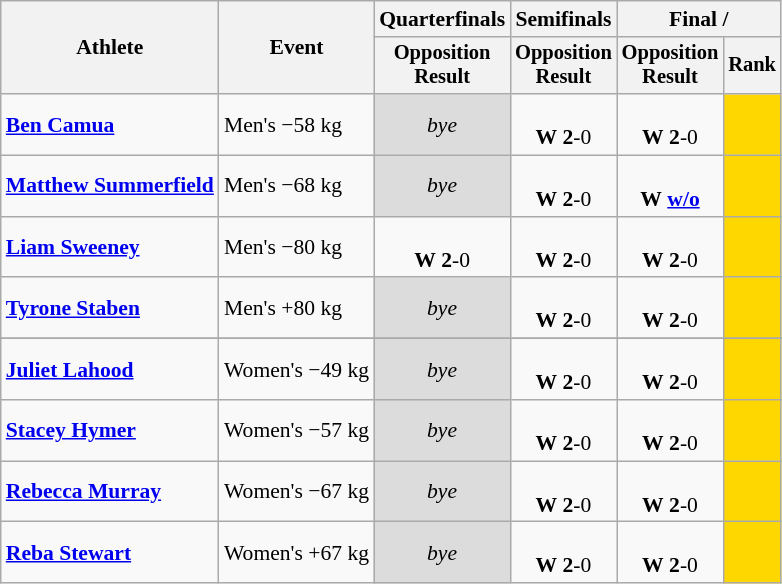<table class=wikitable style=font-size:90%;text-align:center>
<tr>
<th rowspan=2>Athlete</th>
<th rowspan=2>Event</th>
<th>Quarterfinals</th>
<th>Semifinals</th>
<th colspan=2>Final / </th>
</tr>
<tr style=font-size:95%>
<th>Opposition<br>Result</th>
<th>Opposition<br>Result</th>
<th>Opposition<br>Result</th>
<th>Rank</th>
</tr>
<tr>
<td align=left><strong><a href='#'>Ben Camua</a></strong></td>
<td align=left>Men's −58 kg</td>
<td style="text-align:center; background:#dcdcdc;"><em>bye</em></td>
<td> <br> <strong>W</strong> <strong>2</strong>-0</td>
<td> <br> <strong>W</strong> <strong>2</strong>-0</td>
<td bgcolor=gold></td>
</tr>
<tr>
<td align=left><strong><a href='#'>Matthew Summerfield</a></strong></td>
<td align=left>Men's −68 kg</td>
<td style="text-align:center; background:#dcdcdc;"><em>bye</em></td>
<td> <br> <strong>W</strong> <strong>2</strong>-0</td>
<td> <br> <strong>W</strong> <strong><a href='#'>w/o</a></strong></td>
<td bgcolor=gold></td>
</tr>
<tr>
<td align=left><strong><a href='#'>Liam Sweeney</a></strong></td>
<td align=left>Men's −80 kg</td>
<td> <br> <strong>W</strong> <strong>2</strong>-0</td>
<td> <br> <strong>W</strong> <strong>2</strong>-0</td>
<td> <br> <strong>W</strong> <strong>2</strong>-0</td>
<td bgcolor=gold></td>
</tr>
<tr>
<td align=left><strong><a href='#'>Tyrone Staben</a></strong></td>
<td align=left>Men's +80 kg</td>
<td style="text-align:center; background:#dcdcdc;"><em>bye</em></td>
<td> <br> <strong>W</strong> <strong>2</strong>-0</td>
<td> <br> <strong>W</strong> <strong>2</strong>-0</td>
<td bgcolor=gold></td>
</tr>
<tr>
</tr>
<tr>
<td align=left><strong><a href='#'>Juliet Lahood</a></strong></td>
<td align=left>Women's −49 kg</td>
<td style="text-align:center; background:#dcdcdc;"><em>bye</em></td>
<td> <br> <strong>W</strong> <strong>2</strong>-0</td>
<td> <br> <strong>W</strong> <strong>2</strong>-0</td>
<td bgcolor=gold></td>
</tr>
<tr>
<td align=left><strong><a href='#'>Stacey Hymer</a></strong></td>
<td align=left>Women's −57 kg</td>
<td style="text-align:center; background:#dcdcdc;"><em>bye</em></td>
<td> <br> <strong>W</strong> <strong>2</strong>-0</td>
<td> <br> <strong>W</strong> <strong>2</strong>-0</td>
<td bgcolor=gold></td>
</tr>
<tr>
<td align=left><strong><a href='#'>Rebecca Murray</a></strong></td>
<td align=left>Women's −67 kg</td>
<td style="text-align:center; background:#dcdcdc;"><em>bye</em></td>
<td> <br> <strong>W</strong> <strong>2</strong>-0</td>
<td> <br> <strong>W</strong> <strong>2</strong>-0</td>
<td bgcolor=gold></td>
</tr>
<tr>
<td align=left><strong><a href='#'>Reba Stewart</a></strong></td>
<td align=left>Women's +67 kg</td>
<td style="text-align:center; background:#dcdcdc;"><em>bye</em></td>
<td> <br> <strong>W</strong> <strong>2</strong>-0</td>
<td> <br> <strong>W</strong> <strong>2</strong>-0</td>
<td bgcolor=gold></td>
</tr>
</table>
